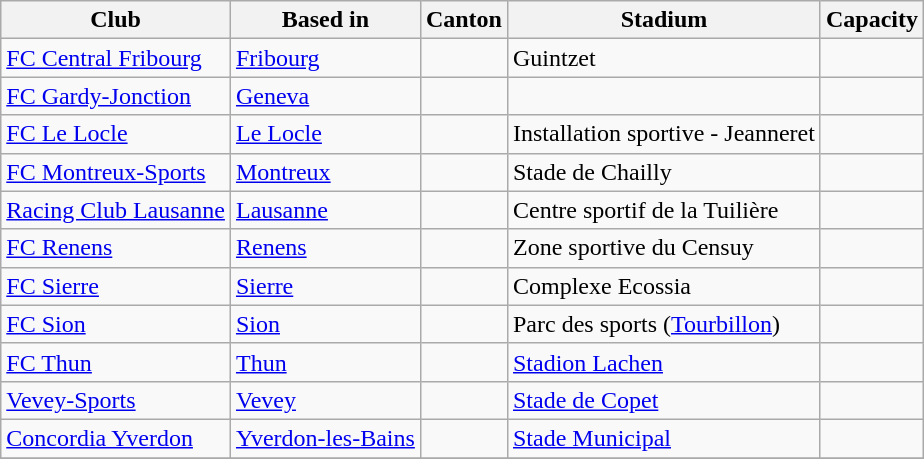<table class="wikitable">
<tr>
<th>Club</th>
<th>Based in</th>
<th>Canton</th>
<th>Stadium</th>
<th>Capacity</th>
</tr>
<tr>
<td><a href='#'>FC Central Fribourg</a></td>
<td><a href='#'>Fribourg</a></td>
<td></td>
<td>Guintzet</td>
<td></td>
</tr>
<tr>
<td><a href='#'>FC Gardy-Jonction</a></td>
<td><a href='#'>Geneva</a></td>
<td></td>
<td></td>
<td></td>
</tr>
<tr>
<td><a href='#'>FC Le Locle</a></td>
<td><a href='#'>Le Locle</a></td>
<td></td>
<td>Installation sportive - Jeanneret</td>
<td></td>
</tr>
<tr>
<td><a href='#'>FC Montreux-Sports</a></td>
<td><a href='#'>Montreux</a></td>
<td></td>
<td>Stade de Chailly</td>
<td></td>
</tr>
<tr>
<td><a href='#'>Racing Club Lausanne</a></td>
<td><a href='#'>Lausanne</a></td>
<td></td>
<td>Centre sportif de la Tuilière</td>
<td></td>
</tr>
<tr>
<td><a href='#'>FC Renens</a></td>
<td><a href='#'>Renens</a></td>
<td></td>
<td>Zone sportive du Censuy</td>
<td></td>
</tr>
<tr>
<td><a href='#'>FC Sierre</a></td>
<td><a href='#'>Sierre</a></td>
<td></td>
<td>Complexe Ecossia</td>
<td></td>
</tr>
<tr>
<td><a href='#'>FC Sion</a></td>
<td><a href='#'>Sion</a></td>
<td></td>
<td>Parc des sports (<a href='#'>Tourbillon</a>)</td>
<td></td>
</tr>
<tr>
<td><a href='#'>FC Thun</a></td>
<td><a href='#'>Thun</a></td>
<td></td>
<td><a href='#'>Stadion Lachen</a></td>
<td></td>
</tr>
<tr>
<td><a href='#'>Vevey-Sports</a></td>
<td><a href='#'>Vevey</a></td>
<td></td>
<td><a href='#'>Stade de Copet</a></td>
<td></td>
</tr>
<tr>
<td><a href='#'>Concordia Yverdon</a></td>
<td><a href='#'>Yverdon-les-Bains</a></td>
<td></td>
<td><a href='#'>Stade Municipal</a></td>
<td></td>
</tr>
<tr>
</tr>
</table>
